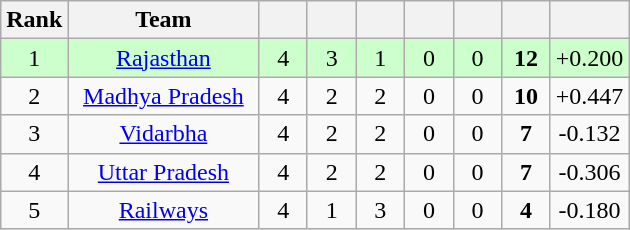<table class="wikitable" style="text-align:center">
<tr>
<th>Rank</th>
<th style="width:120px">Team</th>
<th style="width:25px"></th>
<th style="width:25px"></th>
<th style="width:25px"></th>
<th style="width:25px"></th>
<th style="width:25px"></th>
<th style="width:25px"></th>
<th style="width:40px;"></th>
</tr>
<tr style="background:#cfc;">
<td>1</td>
<td><a href='#'>Rajasthan</a></td>
<td>4</td>
<td>3</td>
<td>1</td>
<td>0</td>
<td>0</td>
<td><strong>12</strong></td>
<td>+0.200</td>
</tr>
<tr>
<td>2</td>
<td><a href='#'>Madhya Pradesh</a></td>
<td>4</td>
<td>2</td>
<td>2</td>
<td>0</td>
<td>0</td>
<td><strong>10</strong></td>
<td>+0.447</td>
</tr>
<tr>
<td>3</td>
<td><a href='#'>Vidarbha</a></td>
<td>4</td>
<td>2</td>
<td>2</td>
<td>0</td>
<td>0</td>
<td><strong>7</strong></td>
<td>-0.132</td>
</tr>
<tr>
<td>4</td>
<td><a href='#'>Uttar Pradesh</a></td>
<td>4</td>
<td>2</td>
<td>2</td>
<td>0</td>
<td>0</td>
<td><strong>7</strong></td>
<td>-0.306</td>
</tr>
<tr>
<td>5</td>
<td><a href='#'>Railways</a></td>
<td>4</td>
<td>1</td>
<td>3</td>
<td>0</td>
<td>0</td>
<td><strong>4</strong></td>
<td>-0.180</td>
</tr>
</table>
